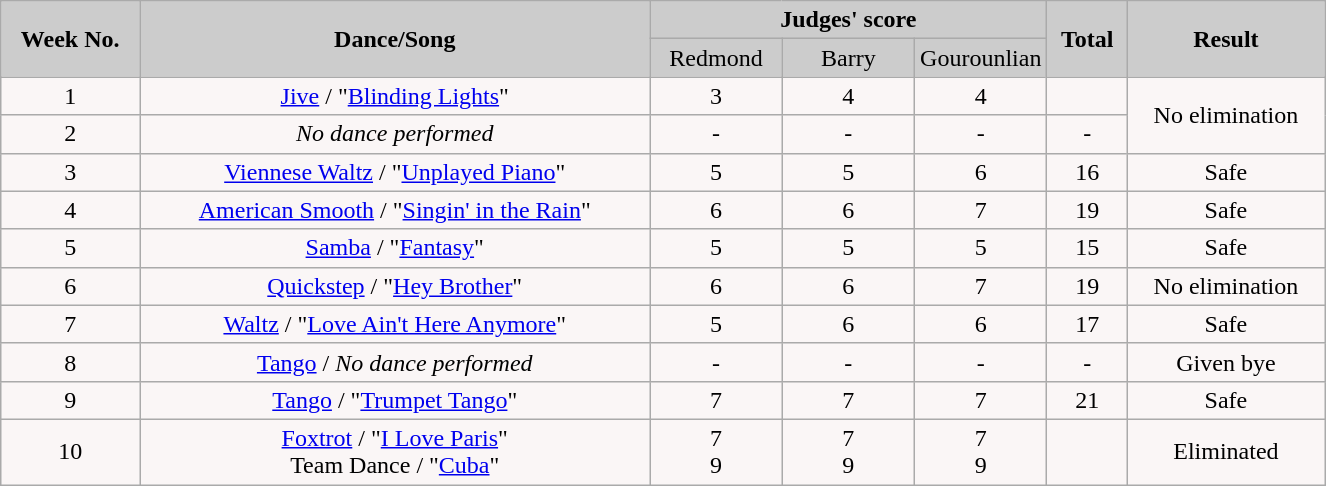<table class="wikitable collapsible">
<tr>
<th rowspan="2" style="background:#ccc; text-align:Center;"><strong>Week No.</strong></th>
<th rowspan="2" style="background:#ccc; text-align:Center;"><strong>Dance/Song</strong></th>
<th colspan="3" style="background:#ccc; text-align:Center;"><strong>Judges' score</strong></th>
<th rowspan="2" style="background:#ccc; text-align:Center;"><strong>Total</strong></th>
<th rowspan="2" style="background:#ccc; text-align:Center;"><strong>Result</strong></th>
</tr>
<tr style="text-align:center; background:#ccc;">
<td style="width:10%; ">Redmond</td>
<td style="width:10%; ">Barry</td>
<td style="width:10%; ">Gourounlian</td>
</tr>
<tr style="text-align:center; background:#faf6f6;">
<td>1</td>
<td><a href='#'>Jive</a> / "<a href='#'>Blinding Lights</a>"</td>
<td>3</td>
<td>4</td>
<td>4</td>
<td></td>
<td rowspan="2">No elimination</td>
</tr>
<tr style="text-align:center; background:#faf6f6;">
<td>2</td>
<td><em>No dance performed</em></td>
<td>-</td>
<td>-</td>
<td>-</td>
<td>-</td>
</tr>
<tr style="text-align:center; background:#faf6f6;">
<td>3</td>
<td><a href='#'>Viennese Waltz</a> / "<a href='#'>Unplayed Piano</a>"</td>
<td>5</td>
<td>5</td>
<td>6</td>
<td>16</td>
<td>Safe</td>
</tr>
<tr style="text-align:center; background:#faf6f6;">
<td>4</td>
<td><a href='#'>American Smooth</a> / "<a href='#'>Singin' in the Rain</a>"</td>
<td>6</td>
<td>6</td>
<td>7</td>
<td>19</td>
<td>Safe</td>
</tr>
<tr style="text-align:center; background:#faf6f6;">
<td>5</td>
<td><a href='#'>Samba</a> / "<a href='#'>Fantasy</a>"</td>
<td>5</td>
<td>5</td>
<td>5</td>
<td>15</td>
<td>Safe</td>
</tr>
<tr style="text-align:center; background:#faf6f6;">
<td>6</td>
<td><a href='#'>Quickstep</a> / "<a href='#'>Hey Brother</a>"</td>
<td>6</td>
<td>6</td>
<td>7</td>
<td>19</td>
<td>No elimination</td>
</tr>
<tr style="text-align:center; background:#faf6f6;">
<td>7</td>
<td><a href='#'>Waltz</a> / "<a href='#'>Love Ain't Here Anymore</a>"</td>
<td>5</td>
<td>6</td>
<td>6</td>
<td>17</td>
<td>Safe</td>
</tr>
<tr style="text-align:center; background:#faf6f6;">
<td>8</td>
<td><a href='#'>Tango</a> / <em>No dance performed</em></td>
<td>-</td>
<td>-</td>
<td>-</td>
<td>-</td>
<td>Given bye</td>
</tr>
<tr style="text-align:center; background:#faf6f6;">
<td>9</td>
<td><a href='#'>Tango</a> / "<a href='#'>Trumpet Tango</a>"</td>
<td>7</td>
<td>7</td>
<td>7</td>
<td>21</td>
<td>Safe</td>
</tr>
<tr style="text-align:center; background:#faf6f6;">
<td>10</td>
<td><a href='#'>Foxtrot</a> / "<a href='#'>I Love Paris</a>"<br>Team Dance / "<a href='#'>Cuba</a>"</td>
<td>7<br>9</td>
<td>7<br>9</td>
<td>7<br>9</td>
<td><br></td>
<td>Eliminated</td>
</tr>
</table>
